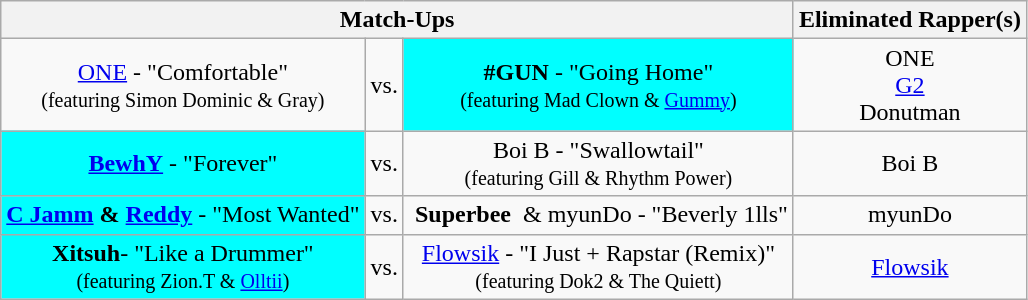<table class="wikitable" border="2" style="text-align:center">
<tr>
<th colspan="3">Match-Ups</th>
<th>Eliminated Rapper(s)</th>
</tr>
<tr>
<td><a href='#'>ONE</a> - "Comfortable" <br><small>(featuring Simon Dominic & Gray)</small></td>
<td>vs.</td>
<td style="background:aqua"><strong>#GUN</strong> - "Going Home" <br><small> (featuring Mad Clown & <a href='#'>Gummy</a>)</small></td>
<td>ONE<br><a href='#'>G2</a><br>Donutman</td>
</tr>
<tr>
<td style="background:aqua"><strong><a href='#'>BewhY</a></strong> - "Forever"</td>
<td>vs.</td>
<td>Boi B - "Swallowtail" <br><small> (featuring Gill & Rhythm Power)</small></td>
<td>Boi B</td>
</tr>
<tr>
<td style="background:aqua"><strong><a href='#'>C Jamm</a> & <a href='#'>Reddy</a></strong> - "Most Wanted"</td>
<td>vs.</td>
<td><span> <strong>Superbee</strong> </span> & myunDo - "Beverly 1lls"</td>
<td>myunDo</td>
</tr>
<tr>
<td style="background:aqua"><strong>Xitsuh</strong>- "Like a Drummer" <br><small> (featuring Zion.T & <a href='#'>Olltii</a>)</small></td>
<td>vs.</td>
<td><a href='#'>Flowsik</a> - "I Just + Rapstar (Remix)" <br><small> (featuring Dok2 & The Quiett)</small></td>
<td><a href='#'>Flowsik</a></td>
</tr>
</table>
